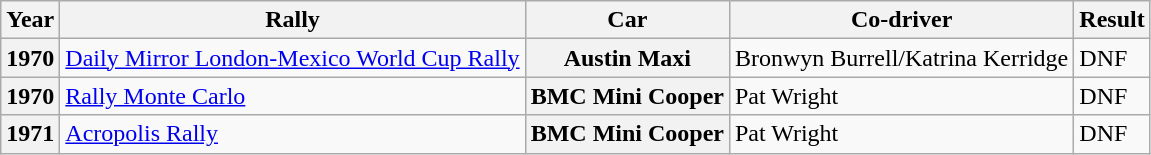<table class="wikitable">
<tr>
<th>Year</th>
<th>Rally</th>
<th>Car</th>
<th>Co-driver</th>
<th>Result</th>
</tr>
<tr>
<th>1970</th>
<td><a href='#'>Daily Mirror London-Mexico World Cup Rally</a></td>
<th>Austin Maxi</th>
<td>Bronwyn Burrell/Katrina Kerridge</td>
<td>DNF</td>
</tr>
<tr>
<th>1970</th>
<td><a href='#'>Rally Monte Carlo</a></td>
<th>BMC Mini Cooper</th>
<td>Pat Wright</td>
<td>DNF</td>
</tr>
<tr>
<th>1971</th>
<td><a href='#'>Acropolis Rally</a></td>
<th>BMC Mini Cooper</th>
<td>Pat Wright</td>
<td>DNF</td>
</tr>
</table>
